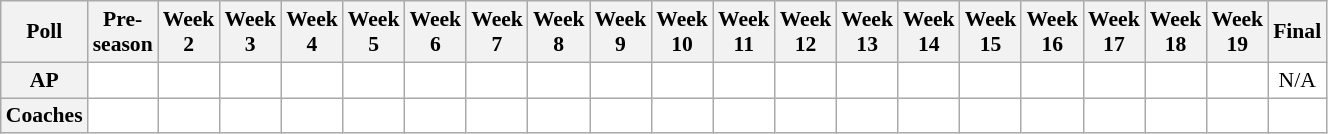<table class="wikitable" style="white-space:nowrap;font-size:90%">
<tr>
<th>Poll</th>
<th>Pre-<br>season</th>
<th>Week<br>2</th>
<th>Week<br>3</th>
<th>Week<br>4</th>
<th>Week<br>5</th>
<th>Week<br>6</th>
<th>Week<br>7</th>
<th>Week<br>8</th>
<th>Week<br>9</th>
<th>Week<br>10</th>
<th>Week<br>11</th>
<th>Week<br>12</th>
<th>Week<br>13</th>
<th>Week<br>14</th>
<th>Week<br>15</th>
<th>Week<br>16</th>
<th>Week<br>17</th>
<th>Week<br>18</th>
<th>Week<br>19</th>
<th>Final</th>
</tr>
<tr style="text-align:center;">
<th>AP</th>
<td style="background:#FFF;"></td>
<td style="background:#FFF;"></td>
<td style="background:#FFF;"></td>
<td style="background:#FFF;"></td>
<td style="background:#FFF;"></td>
<td style="background:#FFF;"></td>
<td style="background:#FFF;"></td>
<td style="background:#FFF;"></td>
<td style="background:#FFF;"></td>
<td style="background:#FFF;"></td>
<td style="background:#FFF;"></td>
<td style="background:#FFF;"></td>
<td style="background:#FFF;"></td>
<td style="background:#FFF;"></td>
<td style="background:#FFF;"></td>
<td style="background:#FFF;"></td>
<td style="background:#FFF;"></td>
<td style="background:#FFF;"></td>
<td style="background:#FFF;"></td>
<td style="background:#FFF;">N/A</td>
</tr>
<tr style="text-align:center;">
<th>Coaches</th>
<td style="background:#FFF;"></td>
<td style="background:#FFF;"></td>
<td style="background:#FFF;"></td>
<td style="background:#FFF;"></td>
<td style="background:#FFF;"></td>
<td style="background:#FFF;"></td>
<td style="background:#FFF;"></td>
<td style="background:#FFF;"></td>
<td style="background:#FFF;"></td>
<td style="background:#FFF;"></td>
<td style="background:#FFF;"></td>
<td style="background:#FFF;"></td>
<td style="background:#FFF;"></td>
<td style="background:#FFF;"></td>
<td style="background:#FFF;"></td>
<td style="background:#FFF;"></td>
<td style="background:#FFF;"></td>
<td style="background:#FFF;"></td>
<td style="background:#FFF;"></td>
<td style="background:#FFF;"></td>
</tr>
</table>
